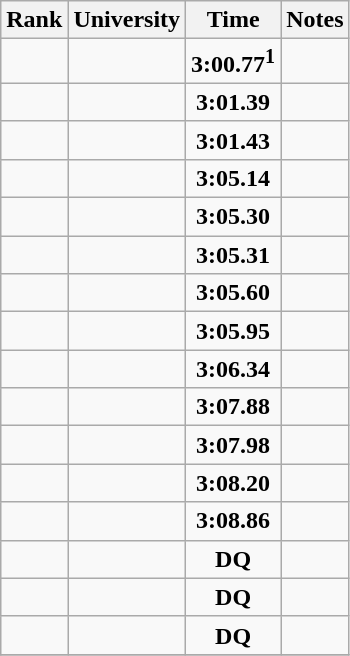<table class="wikitable sortable" style="text-align:center">
<tr>
<th>Rank</th>
<th>University</th>
<th>Time</th>
<th>Notes</th>
</tr>
<tr>
<td></td>
<td></td>
<td><strong>3:00.77</strong><sup><strong>1</strong></sup></td>
<td>  </td>
</tr>
<tr>
<td></td>
<td></td>
<td><strong>3:01.39</strong></td>
<td></td>
</tr>
<tr>
<td></td>
<td></td>
<td><strong>3:01.43</strong></td>
<td></td>
</tr>
<tr>
<td></td>
<td></td>
<td><strong>3:05.14</strong></td>
<td></td>
</tr>
<tr>
<td></td>
<td></td>
<td><strong>3:05.30</strong></td>
<td></td>
</tr>
<tr>
<td></td>
<td></td>
<td><strong>3:05.31</strong></td>
<td></td>
</tr>
<tr>
<td></td>
<td></td>
<td><strong>3:05.60</strong></td>
<td></td>
</tr>
<tr>
<td></td>
<td></td>
<td><strong>3:05.95</strong></td>
<td></td>
</tr>
<tr>
<td></td>
<td></td>
<td><strong>3:06.34</strong></td>
<td></td>
</tr>
<tr>
<td></td>
<td></td>
<td><strong>3:07.88</strong></td>
<td></td>
</tr>
<tr>
<td></td>
<td></td>
<td><strong>3:07.98</strong></td>
<td></td>
</tr>
<tr>
<td></td>
<td></td>
<td><strong>3:08.20</strong></td>
<td></td>
</tr>
<tr>
<td></td>
<td></td>
<td><strong>3:08.86</strong></td>
<td></td>
</tr>
<tr>
<td></td>
<td></td>
<td><strong>DQ</strong></td>
<td></td>
</tr>
<tr>
<td></td>
<td></td>
<td><strong>DQ</strong></td>
<td></td>
</tr>
<tr>
<td></td>
<td></td>
<td><strong>DQ</strong></td>
<td></td>
</tr>
<tr>
</tr>
</table>
